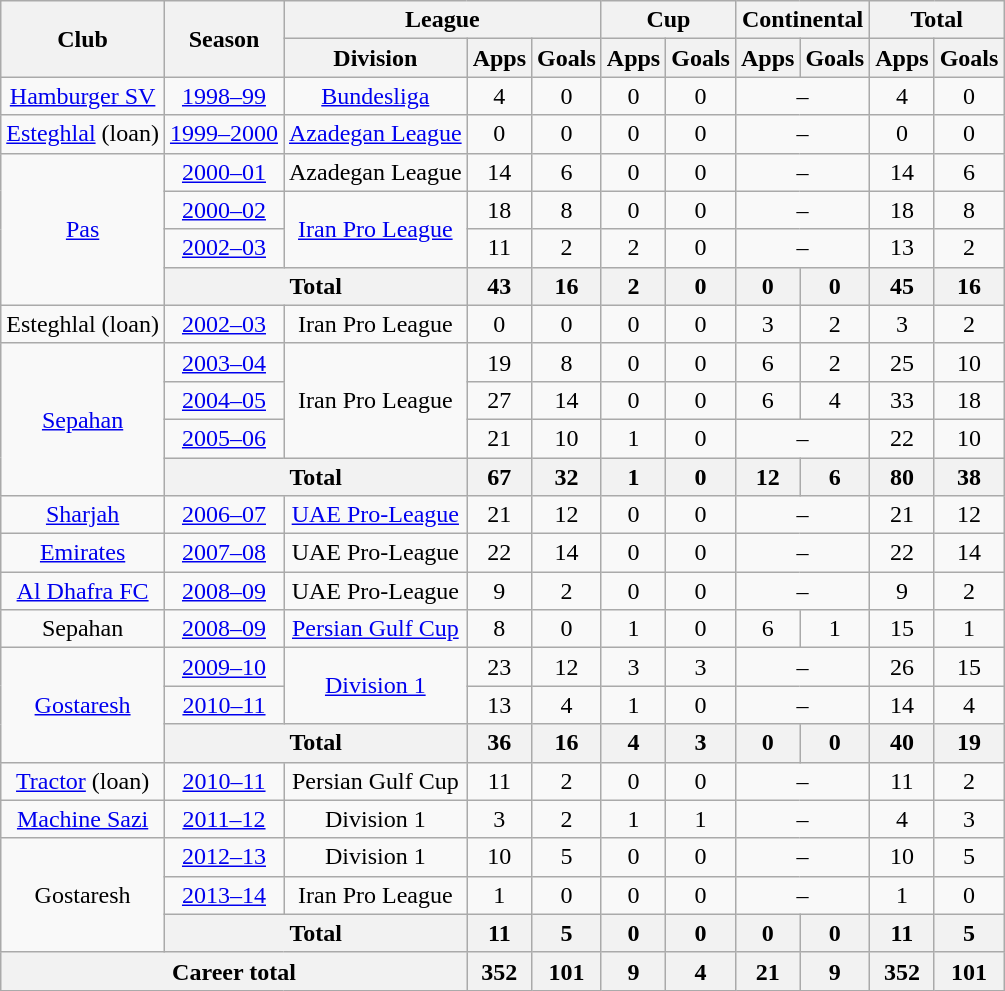<table class="wikitable" style="text-align:center">
<tr>
<th rowspan="2">Club</th>
<th rowspan="2">Season</th>
<th colspan="3">League</th>
<th colspan="2">Cup</th>
<th colspan="2">Continental</th>
<th colspan="2">Total</th>
</tr>
<tr>
<th>Division</th>
<th>Apps</th>
<th>Goals</th>
<th>Apps</th>
<th>Goals</th>
<th>Apps</th>
<th>Goals</th>
<th>Apps</th>
<th>Goals</th>
</tr>
<tr>
<td><a href='#'>Hamburger SV</a></td>
<td><a href='#'>1998–99</a></td>
<td><a href='#'>Bundesliga</a></td>
<td>4</td>
<td>0</td>
<td>0</td>
<td>0</td>
<td colspan="2">–</td>
<td>4</td>
<td>0</td>
</tr>
<tr>
<td><a href='#'>Esteghlal</a> (loan)</td>
<td><a href='#'>1999–2000</a></td>
<td><a href='#'>Azadegan League</a></td>
<td>0</td>
<td>0</td>
<td>0</td>
<td>0</td>
<td colspan="2">–</td>
<td>0</td>
<td>0</td>
</tr>
<tr>
<td rowspan="4"><a href='#'>Pas</a></td>
<td><a href='#'>2000–01</a></td>
<td>Azadegan League</td>
<td>14</td>
<td>6</td>
<td>0</td>
<td>0</td>
<td colspan="2">–</td>
<td>14</td>
<td>6</td>
</tr>
<tr>
<td><a href='#'>2000–02</a></td>
<td rowspan="2"><a href='#'>Iran Pro League</a></td>
<td>18</td>
<td>8</td>
<td>0</td>
<td>0</td>
<td colspan="2">–</td>
<td>18</td>
<td>8</td>
</tr>
<tr>
<td><a href='#'>2002–03</a></td>
<td>11</td>
<td>2</td>
<td>2</td>
<td>0</td>
<td colspan="2">–</td>
<td>13</td>
<td>2</td>
</tr>
<tr>
<th colspan="2">Total</th>
<th>43</th>
<th>16</th>
<th>2</th>
<th>0</th>
<th>0</th>
<th>0</th>
<th>45</th>
<th>16</th>
</tr>
<tr>
<td>Esteghlal (loan)</td>
<td><a href='#'>2002–03</a></td>
<td>Iran Pro League</td>
<td>0</td>
<td>0</td>
<td>0</td>
<td>0</td>
<td>3</td>
<td>2</td>
<td>3</td>
<td>2</td>
</tr>
<tr>
<td rowspan="4"><a href='#'>Sepahan</a></td>
<td><a href='#'>2003–04</a></td>
<td rowspan="3">Iran Pro League</td>
<td>19</td>
<td>8</td>
<td>0</td>
<td>0</td>
<td>6</td>
<td>2</td>
<td>25</td>
<td>10</td>
</tr>
<tr>
<td><a href='#'>2004–05</a></td>
<td>27</td>
<td>14</td>
<td>0</td>
<td>0</td>
<td>6</td>
<td>4</td>
<td>33</td>
<td>18</td>
</tr>
<tr>
<td><a href='#'>2005–06</a></td>
<td>21</td>
<td>10</td>
<td>1</td>
<td>0</td>
<td colspan="2">–</td>
<td>22</td>
<td>10</td>
</tr>
<tr>
<th colspan="2">Total</th>
<th>67</th>
<th>32</th>
<th>1</th>
<th>0</th>
<th>12</th>
<th>6</th>
<th>80</th>
<th>38</th>
</tr>
<tr>
<td><a href='#'>Sharjah</a></td>
<td><a href='#'>2006–07</a></td>
<td><a href='#'>UAE Pro-League</a></td>
<td>21</td>
<td>12</td>
<td>0</td>
<td>0</td>
<td colspan="2">–</td>
<td>21</td>
<td>12</td>
</tr>
<tr>
<td><a href='#'>Emirates</a></td>
<td><a href='#'>2007–08</a></td>
<td>UAE Pro-League</td>
<td>22</td>
<td>14</td>
<td>0</td>
<td>0</td>
<td colspan="2">–</td>
<td>22</td>
<td>14</td>
</tr>
<tr>
<td><a href='#'>Al Dhafra FC</a></td>
<td><a href='#'>2008–09</a></td>
<td>UAE Pro-League</td>
<td>9</td>
<td>2</td>
<td>0</td>
<td>0</td>
<td colspan="2">–</td>
<td>9</td>
<td>2</td>
</tr>
<tr>
<td>Sepahan</td>
<td><a href='#'>2008–09</a></td>
<td><a href='#'>Persian Gulf Cup</a></td>
<td>8</td>
<td>0</td>
<td>1</td>
<td>0</td>
<td>6</td>
<td>1</td>
<td>15</td>
<td>1</td>
</tr>
<tr>
<td rowspan="3"><a href='#'>Gostaresh</a></td>
<td><a href='#'>2009–10</a></td>
<td rowspan="2"><a href='#'>Division 1</a></td>
<td>23</td>
<td>12</td>
<td>3</td>
<td>3</td>
<td colspan="2">–</td>
<td>26</td>
<td>15</td>
</tr>
<tr>
<td><a href='#'>2010–11</a></td>
<td>13</td>
<td>4</td>
<td>1</td>
<td>0</td>
<td colspan="2">–</td>
<td>14</td>
<td>4</td>
</tr>
<tr>
<th colspan="2">Total</th>
<th>36</th>
<th>16</th>
<th>4</th>
<th>3</th>
<th>0</th>
<th>0</th>
<th>40</th>
<th>19</th>
</tr>
<tr>
<td><a href='#'>Tractor</a> (loan)</td>
<td><a href='#'>2010–11</a></td>
<td>Persian Gulf Cup</td>
<td>11</td>
<td>2</td>
<td>0</td>
<td>0</td>
<td colspan="2">–</td>
<td>11</td>
<td>2</td>
</tr>
<tr>
<td><a href='#'>Machine Sazi</a></td>
<td><a href='#'>2011–12</a></td>
<td>Division 1</td>
<td>3</td>
<td>2</td>
<td>1</td>
<td>1</td>
<td colspan="2">–</td>
<td>4</td>
<td>3</td>
</tr>
<tr>
<td rowspan="3">Gostaresh</td>
<td><a href='#'>2012–13</a></td>
<td>Division 1</td>
<td>10</td>
<td>5</td>
<td>0</td>
<td>0</td>
<td colspan="2">–</td>
<td>10</td>
<td>5</td>
</tr>
<tr>
<td><a href='#'>2013–14</a></td>
<td>Iran Pro League</td>
<td>1</td>
<td>0</td>
<td>0</td>
<td>0</td>
<td colspan="2">–</td>
<td>1</td>
<td>0</td>
</tr>
<tr>
<th colspan="2">Total</th>
<th>11</th>
<th>5</th>
<th>0</th>
<th>0</th>
<th>0</th>
<th>0</th>
<th>11</th>
<th>5</th>
</tr>
<tr>
<th colspan="3">Career total</th>
<th>352</th>
<th>101</th>
<th>9</th>
<th>4</th>
<th>21</th>
<th>9</th>
<th>352</th>
<th>101</th>
</tr>
</table>
